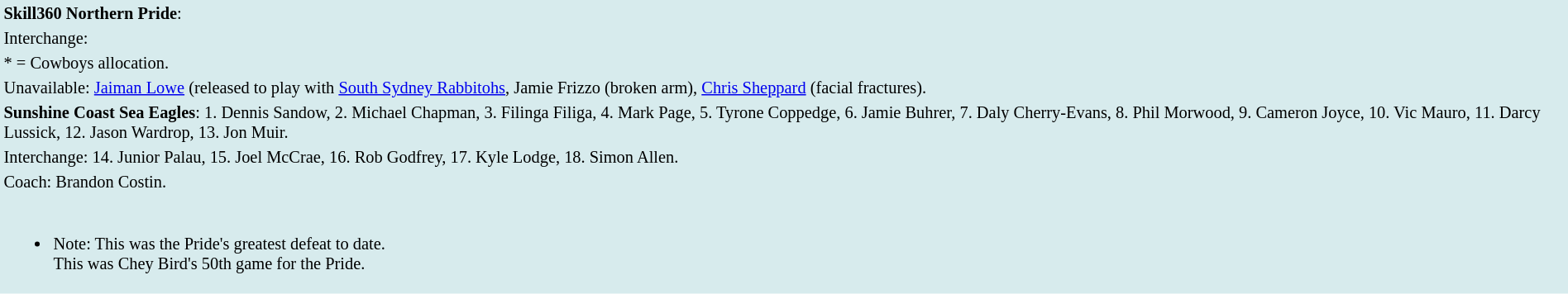<table style="background:#d7ebed; font-size:85%; width:100%;">
<tr>
<td><strong>Skill360 Northern Pride</strong>:             </td>
</tr>
<tr>
<td>Interchange:    </td>
</tr>
<tr>
<td>* = Cowboys allocation.</td>
</tr>
<tr>
<td>Unavailable: <a href='#'>Jaiman Lowe</a> (released to play with <a href='#'>South Sydney Rabbitohs</a>, Jamie Frizzo (broken arm), <a href='#'>Chris Sheppard</a> (facial fractures).</td>
</tr>
<tr>
<td><strong>Sunshine Coast Sea Eagles</strong>: 1. Dennis Sandow, 2. Michael Chapman, 3. Filinga Filiga, 4. Mark Page, 5. Tyrone Coppedge, 6. Jamie Buhrer, 7. Daly Cherry-Evans, 8. Phil Morwood, 9. Cameron Joyce, 10. Vic Mauro, 11. Darcy Lussick, 12. Jason Wardrop, 13. Jon Muir.</td>
</tr>
<tr>
<td>Interchange: 14. Junior Palau, 15. Joel McCrae, 16. Rob Godfrey, 17. Kyle Lodge, 18. Simon Allen.</td>
</tr>
<tr>
<td>Coach: Brandon Costin.</td>
</tr>
<tr>
<td><br><ul><li>Note: This was the Pride's greatest defeat to date.<br>This was Chey Bird's 50th game for the Pride.</li></ul></td>
</tr>
</table>
